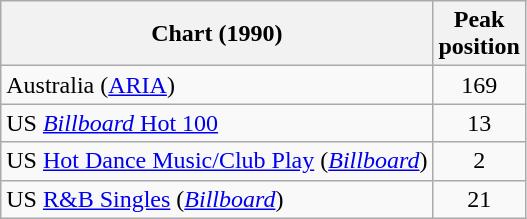<table class="wikitable sortable">
<tr>
<th>Chart (1990)</th>
<th align="center">Peak<br>position</th>
</tr>
<tr>
<td align="left">Australia (<a href='#'>ARIA</a>)</td>
<td style="text-align:center;">169</td>
</tr>
<tr>
<td>US <a href='#'><em>Billboard</em> Hot 100</a></td>
<td align="center">13</td>
</tr>
<tr>
<td>US <a href='#'>Hot Dance Music/Club Play</a> (<em><a href='#'>Billboard</a></em>)</td>
<td align="center">2</td>
</tr>
<tr>
<td>US <a href='#'>R&B Singles</a> (<em><a href='#'>Billboard</a></em>)</td>
<td align="center">21</td>
</tr>
</table>
